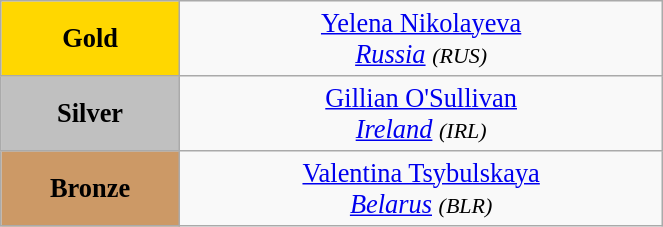<table class="wikitable" style=" text-align:center; font-size:110%;" width="35%">
<tr>
<td bgcolor="gold"><strong>Gold</strong></td>
<td> <a href='#'>Yelena Nikolayeva</a><br><em><a href='#'>Russia</a> <small>(RUS)</small></em></td>
</tr>
<tr>
<td bgcolor="silver"><strong>Silver</strong></td>
<td> <a href='#'>Gillian O'Sullivan</a><br><em><a href='#'>Ireland</a> <small>(IRL)</small></em></td>
</tr>
<tr>
<td bgcolor="CC9966"><strong>Bronze</strong></td>
<td> <a href='#'>Valentina Tsybulskaya</a><br><em><a href='#'>Belarus</a> <small>(BLR)</small></em></td>
</tr>
</table>
